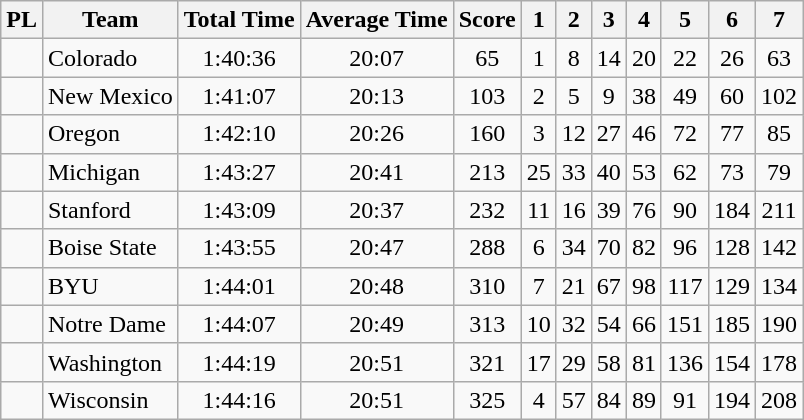<table class="wikitable sortable" style="text-align:center">
<tr>
<th>PL</th>
<th>Team</th>
<th>Total Time</th>
<th>Average Time</th>
<th>Score</th>
<th>1</th>
<th>2</th>
<th>3</th>
<th>4</th>
<th>5</th>
<th>6</th>
<th>7</th>
</tr>
<tr>
<td></td>
<td align=left>Colorado</td>
<td>1:40:36</td>
<td>20:07</td>
<td>65</td>
<td>1</td>
<td>8</td>
<td>14</td>
<td>20</td>
<td>22</td>
<td>26</td>
<td>63</td>
</tr>
<tr>
<td></td>
<td align=left>New Mexico</td>
<td>1:41:07</td>
<td>20:13</td>
<td>103</td>
<td>2</td>
<td>5</td>
<td>9</td>
<td>38</td>
<td>49</td>
<td>60</td>
<td>102</td>
</tr>
<tr>
<td></td>
<td align=left>Oregon</td>
<td>1:42:10</td>
<td>20:26</td>
<td>160</td>
<td>3</td>
<td>12</td>
<td>27</td>
<td>46</td>
<td>72</td>
<td>77</td>
<td>85</td>
</tr>
<tr>
<td></td>
<td align=left>Michigan</td>
<td>1:43:27</td>
<td>20:41</td>
<td>213</td>
<td>25</td>
<td>33</td>
<td>40</td>
<td>53</td>
<td>62</td>
<td>73</td>
<td>79</td>
</tr>
<tr>
<td></td>
<td align=left>Stanford</td>
<td>1:43:09</td>
<td>20:37</td>
<td>232</td>
<td>11</td>
<td>16</td>
<td>39</td>
<td>76</td>
<td>90</td>
<td>184</td>
<td>211</td>
</tr>
<tr>
<td></td>
<td align=left>Boise State</td>
<td>1:43:55</td>
<td>20:47</td>
<td>288</td>
<td>6</td>
<td>34</td>
<td>70</td>
<td>82</td>
<td>96</td>
<td>128</td>
<td>142</td>
</tr>
<tr>
<td></td>
<td align=left>BYU</td>
<td>1:44:01</td>
<td>20:48</td>
<td>310</td>
<td>7</td>
<td>21</td>
<td>67</td>
<td>98</td>
<td>117</td>
<td>129</td>
<td>134</td>
</tr>
<tr>
<td></td>
<td align=left>Notre Dame</td>
<td>1:44:07</td>
<td>20:49</td>
<td>313</td>
<td>10</td>
<td>32</td>
<td>54</td>
<td>66</td>
<td>151</td>
<td>185</td>
<td>190</td>
</tr>
<tr>
<td></td>
<td align=left>Washington</td>
<td>1:44:19</td>
<td>20:51</td>
<td>321</td>
<td>17</td>
<td>29</td>
<td>58</td>
<td>81</td>
<td>136</td>
<td>154</td>
<td>178</td>
</tr>
<tr>
<td></td>
<td align=left>Wisconsin</td>
<td>1:44:16</td>
<td>20:51</td>
<td>325</td>
<td>4</td>
<td>57</td>
<td>84</td>
<td>89</td>
<td>91</td>
<td>194</td>
<td>208</td>
</tr>
</table>
